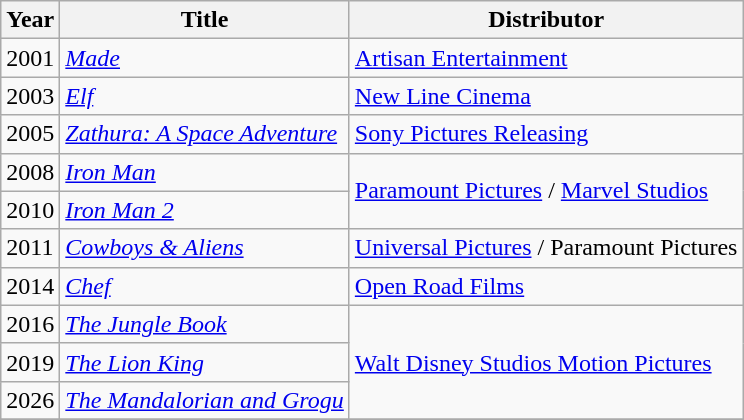<table class="wikitable">
<tr>
<th>Year</th>
<th>Title</th>
<th>Distributor</th>
</tr>
<tr>
<td>2001</td>
<td><em><a href='#'>Made</a></em></td>
<td><a href='#'>Artisan Entertainment</a></td>
</tr>
<tr>
<td>2003</td>
<td><em><a href='#'>Elf</a></em></td>
<td><a href='#'>New Line Cinema</a></td>
</tr>
<tr>
<td>2005</td>
<td><em><a href='#'>Zathura: A Space Adventure</a></em></td>
<td><a href='#'>Sony Pictures Releasing</a></td>
</tr>
<tr>
<td>2008</td>
<td><em><a href='#'>Iron Man</a></em></td>
<td rowspan=2><a href='#'>Paramount Pictures</a> / <a href='#'>Marvel Studios</a></td>
</tr>
<tr>
<td>2010</td>
<td><em><a href='#'>Iron Man 2</a></em></td>
</tr>
<tr>
<td>2011</td>
<td><em><a href='#'>Cowboys & Aliens</a></em></td>
<td><a href='#'>Universal Pictures</a> / Paramount Pictures</td>
</tr>
<tr>
<td>2014</td>
<td><em><a href='#'>Chef</a></em></td>
<td><a href='#'>Open Road Films</a></td>
</tr>
<tr>
<td>2016</td>
<td><em><a href='#'>The Jungle Book</a></em></td>
<td rowspan="3"><a href='#'>Walt Disney Studios Motion Pictures</a></td>
</tr>
<tr>
<td>2019</td>
<td><em><a href='#'>The Lion King</a></em></td>
</tr>
<tr>
<td>2026</td>
<td><em><a href='#'>The Mandalorian and Grogu</a></em></td>
</tr>
<tr>
</tr>
</table>
